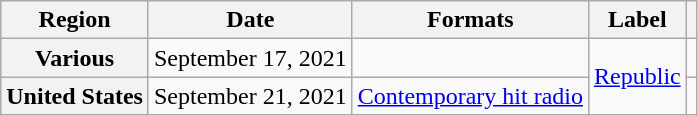<table class="wikitable plainrowheaders">
<tr>
<th scope="col">Region</th>
<th scope="col">Date</th>
<th scope="col">Formats</th>
<th scope="col">Label</th>
<th scope="col"></th>
</tr>
<tr>
<th scope="row">Various</th>
<td>September 17, 2021</td>
<td></td>
<td rowspan="2"><a href='#'>Republic</a></td>
<td style="text-align:center;"></td>
</tr>
<tr>
<th scope="row">United States</th>
<td>September 21, 2021</td>
<td><a href='#'>Contemporary hit radio</a></td>
<td style="text-align:center;"></td>
</tr>
</table>
